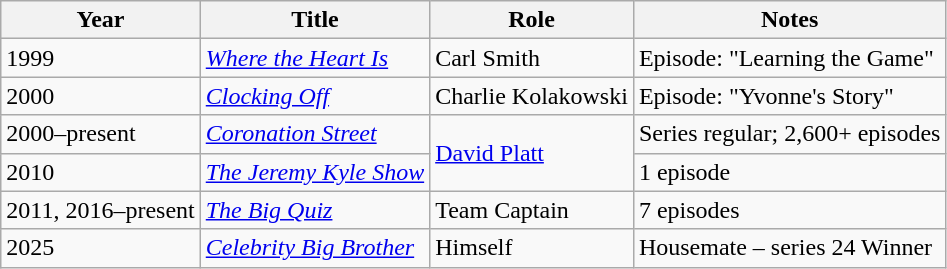<table class="wikitable sortable">
<tr>
<th>Year</th>
<th>Title</th>
<th class="unsortable">Role</th>
<th class="unsortable">Notes</th>
</tr>
<tr>
<td>1999</td>
<td><em><a href='#'>Where the Heart Is</a></em></td>
<td>Carl Smith</td>
<td>Episode: "Learning the Game"</td>
</tr>
<tr>
<td>2000</td>
<td><em><a href='#'>Clocking Off</a></em></td>
<td>Charlie Kolakowski</td>
<td>Episode: "Yvonne's Story"</td>
</tr>
<tr>
<td>2000–present</td>
<td><em><a href='#'>Coronation Street</a></em></td>
<td rowspan=2><a href='#'>David Platt</a></td>
<td>Series regular; 2,600+ episodes</td>
</tr>
<tr>
<td>2010</td>
<td><em><a href='#'>The Jeremy Kyle Show</a></em></td>
<td>1 episode</td>
</tr>
<tr>
<td>2011, 2016–present</td>
<td><em><a href='#'>The Big Quiz</a></em></td>
<td>Team Captain</td>
<td>7 episodes</td>
</tr>
<tr>
<td>2025</td>
<td><a href='#'><em>Celebrity Big Brother</em></a></td>
<td>Himself</td>
<td>Housemate – series 24 Winner</td>
</tr>
</table>
